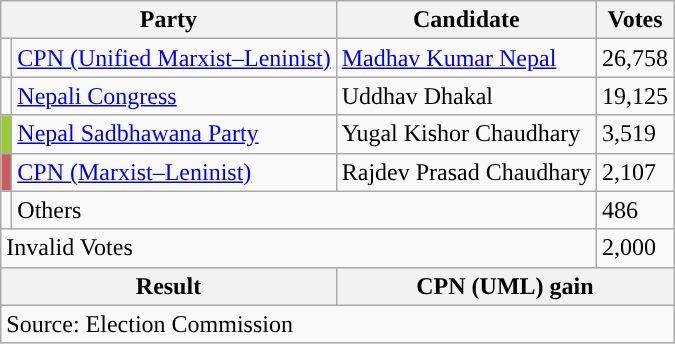<table class="wikitable">
<tr>
<th colspan="2">Party</th>
<th>Candidate</th>
<th>Votes</th>
</tr>
<tr>
<td style="background-color:"></td>
<td><a href='#'>CPN (Unified Marxist–Leninist)</a></td>
<td><a href='#'>Madhav Kumar Nepal</a></td>
<td>26,758</td>
</tr>
<tr>
<td style="background-color:"></td>
<td><a href='#'>Nepali Congress</a></td>
<td>Uddhav Dhakal</td>
<td>19,125</td>
</tr>
<tr>
<td style="background-color:yellowgreen"></td>
<td><a href='#'>Nepal Sadbhawana Party</a></td>
<td>Yugal Kishor Chaudhary</td>
<td>3,519</td>
</tr>
<tr>
<td style="background-color:indianred"></td>
<td><a href='#'>CPN (Marxist–Leninist)</a></td>
<td>Rajdev Prasad Chaudhary</td>
<td>2,107</td>
</tr>
<tr>
<td></td>
<td colspan="2">Others</td>
<td>486</td>
</tr>
<tr>
<td colspan="3">Invalid Votes</td>
<td>2,000</td>
</tr>
<tr>
<th colspan="2">Result</th>
<th colspan="2">CPN (UML) gain</th>
</tr>
<tr>
<td colspan="4">Source: Election Commission</td>
</tr>
</table>
